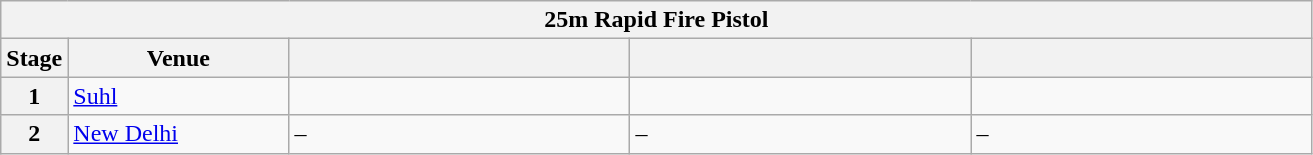<table class="wikitable">
<tr>
<th colspan="5">25m Rapid Fire Pistol</th>
</tr>
<tr>
<th>Stage</th>
<th width=140>Venue</th>
<th width=220></th>
<th width=220></th>
<th width=220></th>
</tr>
<tr>
<th>1</th>
<td> <a href='#'>Suhl</a></td>
<td></td>
<td></td>
<td></td>
</tr>
<tr>
<th>2</th>
<td> <a href='#'>New Delhi</a></td>
<td –>–</td>
<td –>–</td>
<td –>–</td>
</tr>
</table>
